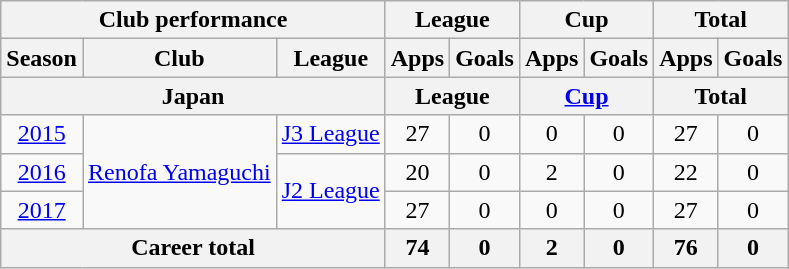<table class="wikitable" style="text-align:center">
<tr>
<th colspan=3>Club performance</th>
<th colspan=2>League</th>
<th colspan=2>Cup</th>
<th colspan=2>Total</th>
</tr>
<tr>
<th>Season</th>
<th>Club</th>
<th>League</th>
<th>Apps</th>
<th>Goals</th>
<th>Apps</th>
<th>Goals</th>
<th>Apps</th>
<th>Goals</th>
</tr>
<tr>
<th colspan=3>Japan</th>
<th colspan=2>League</th>
<th colspan=2><a href='#'>Cup</a></th>
<th colspan=2>Total</th>
</tr>
<tr>
<td><a href='#'>2015</a></td>
<td rowspan="3"><a href='#'>Renofa Yamaguchi</a></td>
<td><a href='#'>J3 League</a></td>
<td>27</td>
<td>0</td>
<td>0</td>
<td>0</td>
<td>27</td>
<td>0</td>
</tr>
<tr>
<td><a href='#'>2016</a></td>
<td rowspan="2"><a href='#'>J2 League</a></td>
<td>20</td>
<td>0</td>
<td>2</td>
<td>0</td>
<td>22</td>
<td>0</td>
</tr>
<tr>
<td><a href='#'>2017</a></td>
<td>27</td>
<td>0</td>
<td>0</td>
<td>0</td>
<td>27</td>
<td>0</td>
</tr>
<tr>
<th colspan=3>Career total</th>
<th>74</th>
<th>0</th>
<th>2</th>
<th>0</th>
<th>76</th>
<th>0</th>
</tr>
</table>
